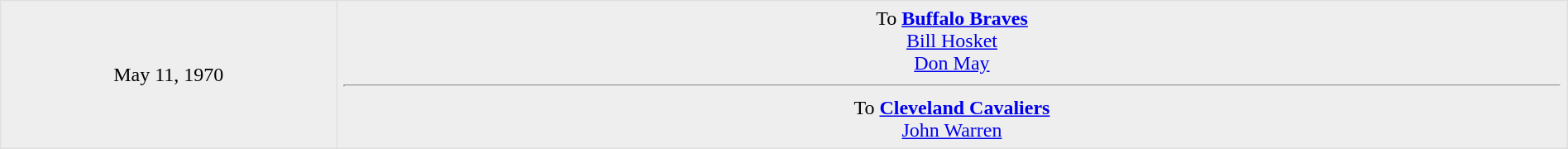<table border=1 style="border-collapse:collapse; text-align: center; width: 100%" bordercolor="#DFDFDF"  cellpadding="5">
<tr bgcolor="eeeeee">
<td style="width:12%">May 11, 1970</td>
<td style="width:44%" valign="top">To <strong><a href='#'>Buffalo Braves</a></strong><br><a href='#'>Bill Hosket</a><br><a href='#'>Don May</a><hr>To <strong><a href='#'>Cleveland Cavaliers</a></strong><br><a href='#'>John Warren</a></td>
</tr>
</table>
